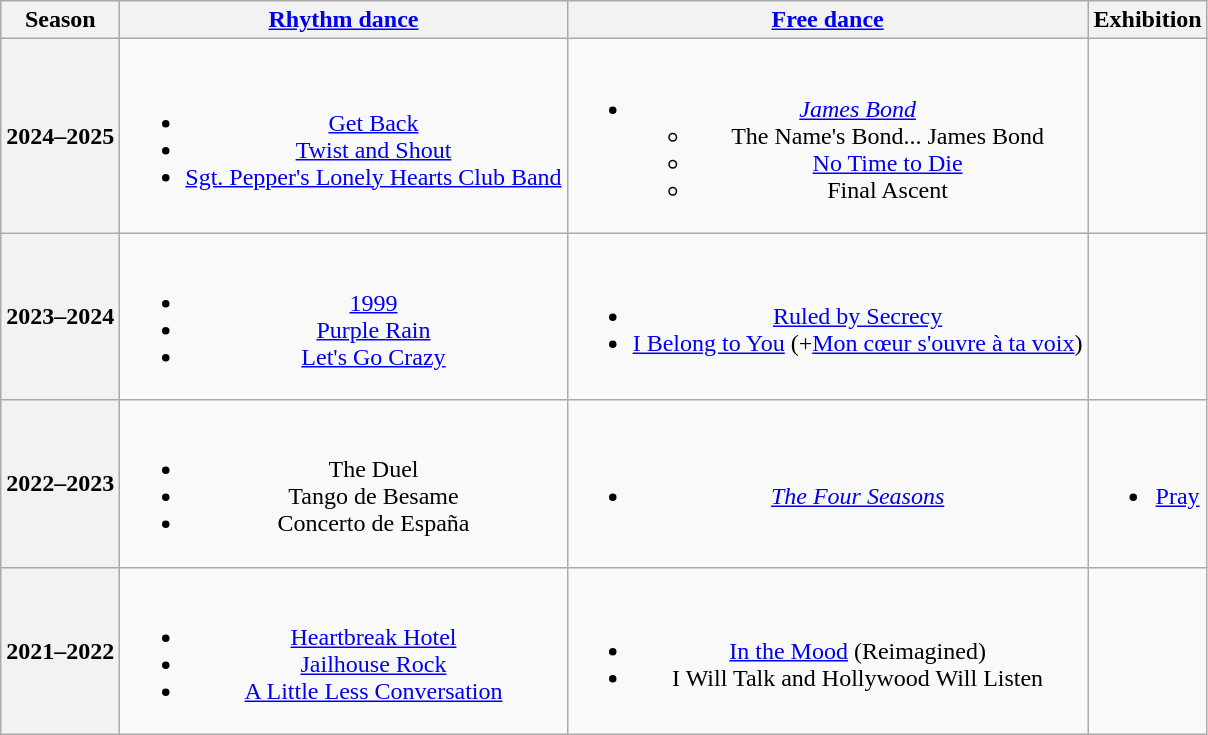<table class=wikitable style=text-align:center>
<tr>
<th>Season</th>
<th><a href='#'>Rhythm dance</a></th>
<th><a href='#'>Free dance</a></th>
<th>Exhibition</th>
</tr>
<tr>
<th>2024–2025 <br></th>
<td><br><ul><li><a href='#'>Get Back</a></li><li><a href='#'>Twist and Shout</a></li><li><a href='#'>Sgt. Pepper's Lonely Hearts Club Band</a> <br> </li></ul></td>
<td><br><ul><li><em><a href='#'>James Bond</a></em><ul><li>The Name's Bond... James Bond <br> </li><li><a href='#'>No Time to Die</a> <br> </li><li>Final Ascent <br></li></ul></li></ul></td>
<td></td>
</tr>
<tr>
<th>2023–2024 <br></th>
<td><br><ul><li><a href='#'>1999</a></li><li><a href='#'>Purple Rain</a></li><li><a href='#'>Let's Go Crazy</a> <br> </li></ul></td>
<td><br><ul><li><a href='#'>Ruled by Secrecy</a></li><li><a href='#'>I Belong to You</a> (+<a href='#'>Mon cœur s'ouvre à ta voix</a>) <br> </li></ul></td>
<td></td>
</tr>
<tr>
<th>2022–2023 <br></th>
<td><br><ul><li> The Duel</li><li>Tango de Besame</li><li> Concerto de España <br> </li></ul></td>
<td><br><ul><li><em><a href='#'>The Four Seasons</a></em> <br> </li></ul></td>
<td><br><ul><li><a href='#'>Pray</a> <br> </li></ul></td>
</tr>
<tr>
<th>2021–2022 <br></th>
<td><br><ul><li> <a href='#'>Heartbreak Hotel</a></li><li> <a href='#'>Jailhouse Rock</a></li><li> <a href='#'>A Little Less Conversation</a> <br> </li></ul></td>
<td><br><ul><li><a href='#'>In the Mood</a> (Reimagined) <br> </li><li>I Will Talk and Hollywood Will Listen <br> </li></ul></td>
<td></td>
</tr>
</table>
